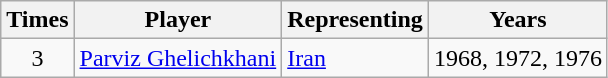<table class=wikitable>
<tr>
<th>Times</th>
<th>Player</th>
<th>Representing</th>
<th>Years</th>
</tr>
<tr>
<td align="center">3</td>
<td><a href='#'>Parviz Ghelichkhani</a></td>
<td> <a href='#'>Iran</a></td>
<td align="center">1968, 1972, 1976</td>
</tr>
</table>
